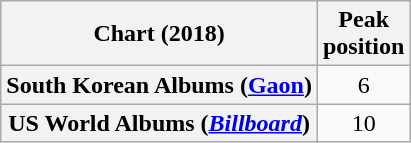<table class="wikitable sortable plainrowheaders" style="text-align:center">
<tr>
<th scope="col">Chart (2018)</th>
<th scope="col">Peak<br> position</th>
</tr>
<tr>
<th scope="row">South Korean Albums (<a href='#'>Gaon</a>)</th>
<td>6</td>
</tr>
<tr>
<th scope="row">US World Albums (<em><a href='#'>Billboard</a></em>)</th>
<td>10</td>
</tr>
</table>
